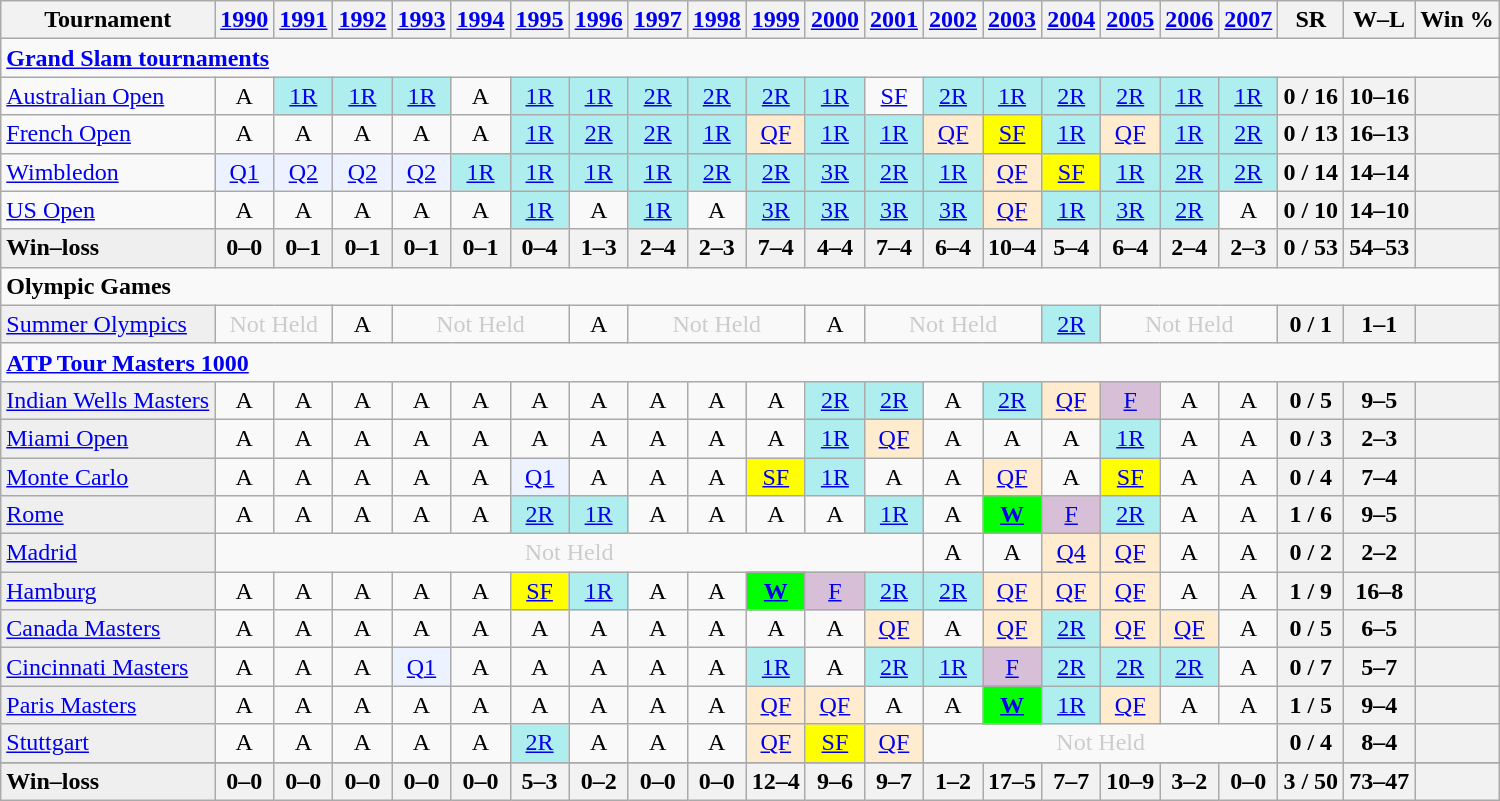<table class=wikitable style=text-align:center>
<tr>
<th>Tournament</th>
<th><a href='#'>1990</a></th>
<th><a href='#'>1991</a></th>
<th><a href='#'>1992</a></th>
<th><a href='#'>1993</a></th>
<th><a href='#'>1994</a></th>
<th><a href='#'>1995</a></th>
<th><a href='#'>1996</a></th>
<th><a href='#'>1997</a></th>
<th><a href='#'>1998</a></th>
<th><a href='#'>1999</a></th>
<th><a href='#'>2000</a></th>
<th><a href='#'>2001</a></th>
<th><a href='#'>2002</a></th>
<th><a href='#'>2003</a></th>
<th><a href='#'>2004</a></th>
<th><a href='#'>2005</a></th>
<th><a href='#'>2006</a></th>
<th><a href='#'>2007</a></th>
<th>SR</th>
<th>W–L</th>
<th>Win %</th>
</tr>
<tr>
<td colspan=25 style=text-align:left><a href='#'><strong>Grand Slam tournaments</strong></a></td>
</tr>
<tr>
<td align=left><a href='#'>Australian Open</a></td>
<td>A</td>
<td style=background:#afeeee><a href='#'>1R</a></td>
<td style=background:#afeeee><a href='#'>1R</a></td>
<td style=background:#afeeee><a href='#'>1R</a></td>
<td>A</td>
<td style=background:#afeeee><a href='#'>1R</a></td>
<td style=background:#afeeee><a href='#'>1R</a></td>
<td style=background:#afeeee><a href='#'>2R</a></td>
<td style=background:#afeeee><a href='#'>2R</a></td>
<td style=background:#afeeee><a href='#'>2R</a></td>
<td style=background:#afeeee><a href='#'>1R</a></td>
<td style=background:#yellow><a href='#'>SF</a></td>
<td style=background:#afeeee><a href='#'>2R</a></td>
<td style=background:#afeeee><a href='#'>1R</a></td>
<td style=background:#afeeee><a href='#'>2R</a></td>
<td style=background:#afeeee><a href='#'>2R</a></td>
<td style=background:#afeeee><a href='#'>1R</a></td>
<td style=background:#afeeee><a href='#'>1R</a></td>
<th>0 / 16</th>
<th>10–16</th>
<th></th>
</tr>
<tr>
<td align=left><a href='#'>French Open</a></td>
<td>A</td>
<td>A</td>
<td>A</td>
<td>A</td>
<td>A</td>
<td style=background:#afeeee><a href='#'>1R</a></td>
<td style=background:#afeeee><a href='#'>2R</a></td>
<td style=background:#afeeee><a href='#'>2R</a></td>
<td style=background:#afeeee><a href='#'>1R</a></td>
<td style=background:#ffebcd><a href='#'>QF</a></td>
<td style=background:#afeeee><a href='#'>1R</a></td>
<td style=background:#afeeee><a href='#'>1R</a></td>
<td style=background:#ffebcd><a href='#'>QF</a></td>
<td bgcolor=yellow><a href='#'>SF</a></td>
<td style=background:#afeeee><a href='#'>1R</a></td>
<td style=background:#ffebcd><a href='#'>QF</a></td>
<td style=background:#afeeee><a href='#'>1R</a></td>
<td style=background:#afeeee><a href='#'>2R</a></td>
<th>0 / 13</th>
<th>16–13</th>
<th></th>
</tr>
<tr>
<td align=left><a href='#'>Wimbledon</a></td>
<td style=background:#ecf2ff><a href='#'>Q1</a></td>
<td style=background:#ecf2ff><a href='#'>Q2</a></td>
<td style=background:#ecf2ff><a href='#'>Q2</a></td>
<td style=background:#ecf2ff><a href='#'>Q2</a></td>
<td style=background:#afeeee><a href='#'>1R</a></td>
<td style=background:#afeeee><a href='#'>1R</a></td>
<td style=background:#afeeee><a href='#'>1R</a></td>
<td style=background:#afeeee><a href='#'>1R</a></td>
<td style=background:#afeeee><a href='#'>2R</a></td>
<td style=background:#afeeee><a href='#'>2R</a></td>
<td style=background:#afeeee><a href='#'>3R</a></td>
<td style=background:#afeeee><a href='#'>2R</a></td>
<td style=background:#afeeee><a href='#'>1R</a></td>
<td style=background:#ffebcd><a href='#'>QF</a></td>
<td bgcolor=yellow><a href='#'>SF</a></td>
<td style=background:#afeeee><a href='#'>1R</a></td>
<td style=background:#afeeee><a href='#'>2R</a></td>
<td style=background:#afeeee><a href='#'>2R</a></td>
<th>0 / 14</th>
<th>14–14</th>
<th></th>
</tr>
<tr>
<td align=left><a href='#'>US Open</a></td>
<td>A</td>
<td>A</td>
<td>A</td>
<td>A</td>
<td>A</td>
<td style=background:#afeeee><a href='#'>1R</a></td>
<td>A</td>
<td style=background:#afeeee><a href='#'>1R</a></td>
<td>A</td>
<td style=background:#afeeee><a href='#'>3R</a></td>
<td style=background:#afeeee><a href='#'>3R</a></td>
<td style=background:#afeeee><a href='#'>3R</a></td>
<td style=background:#afeeee><a href='#'>3R</a></td>
<td style=background:#ffebcd><a href='#'>QF</a></td>
<td style=background:#afeeee><a href='#'>1R</a></td>
<td style=background:#afeeee><a href='#'>3R</a></td>
<td style=background:#afeeee><a href='#'>2R</a></td>
<td>A</td>
<th>0 / 10</th>
<th>14–10</th>
<th></th>
</tr>
<tr style=font-weight:bold;background:#efefef>
<td style=text-align:left>Win–loss</td>
<th>0–0</th>
<th>0–1</th>
<th>0–1</th>
<th>0–1</th>
<th>0–1</th>
<th>0–4</th>
<th>1–3</th>
<th>2–4</th>
<th>2–3</th>
<th>7–4</th>
<th>4–4</th>
<th>7–4</th>
<th>6–4</th>
<th>10–4</th>
<th>5–4</th>
<th>6–4</th>
<th>2–4</th>
<th>2–3</th>
<th>0 / 53</th>
<th>54–53</th>
<th></th>
</tr>
<tr>
<td colspan=22 align=left><strong>Olympic Games</strong></td>
</tr>
<tr>
<td style=background:#EFEFEF align=left><a href='#'>Summer Olympics</a></td>
<td colspan=2 style=color:#cccccc>Not Held</td>
<td>A</td>
<td colspan=3 style=color:#cccccc>Not Held</td>
<td>A</td>
<td colspan=3 style=color:#cccccc>Not Held</td>
<td>A</td>
<td colspan=3 style=color:#cccccc>Not Held</td>
<td style=background:#afeeee><a href='#'>2R</a></td>
<td colspan=3 style=color:#cccccc>Not Held</td>
<th>0 / 1</th>
<th>1–1</th>
<th></th>
</tr>
<tr>
<td colspan=25 style=text-align:left><strong><a href='#'>ATP Tour Masters 1000</a></strong></td>
</tr>
<tr>
<td bgcolor=efefef align=left><a href='#'>Indian Wells Masters</a></td>
<td>A</td>
<td>A</td>
<td>A</td>
<td>A</td>
<td>A</td>
<td>A</td>
<td>A</td>
<td>A</td>
<td>A</td>
<td>A</td>
<td bgcolor=afeeee><a href='#'>2R</a></td>
<td bgcolor=afeeee><a href='#'>2R</a></td>
<td>A</td>
<td bgcolor=afeeee><a href='#'>2R</a></td>
<td bgcolor=ffebcd><a href='#'>QF</a></td>
<td bgcolor=thistle><a href='#'>F</a></td>
<td>A</td>
<td>A</td>
<th>0 / 5</th>
<th>9–5</th>
<th></th>
</tr>
<tr>
<td bgcolor=efefef align=left><a href='#'>Miami Open</a></td>
<td>A</td>
<td>A</td>
<td>A</td>
<td>A</td>
<td>A</td>
<td>A</td>
<td>A</td>
<td>A</td>
<td>A</td>
<td>A</td>
<td bgcolor=afeeee><a href='#'>1R</a></td>
<td bgcolor=ffebcd><a href='#'>QF</a></td>
<td>A</td>
<td>A</td>
<td>A</td>
<td bgcolor=afeeee><a href='#'>1R</a></td>
<td>A</td>
<td>A</td>
<th>0 / 3</th>
<th>2–3</th>
<th></th>
</tr>
<tr>
<td bgcolor=efefef align=left><a href='#'>Monte Carlo</a></td>
<td>A</td>
<td>A</td>
<td>A</td>
<td>A</td>
<td>A</td>
<td bgcolor=ecf2ff><a href='#'>Q1</a></td>
<td>A</td>
<td>A</td>
<td>A</td>
<td bgcolor=yellow><a href='#'>SF</a></td>
<td bgcolor=afeeee><a href='#'>1R</a></td>
<td>A</td>
<td>A</td>
<td bgcolor=ffebcd><a href='#'>QF</a></td>
<td>A</td>
<td bgcolor=yellow><a href='#'>SF</a></td>
<td>A</td>
<td>A</td>
<th>0 / 4</th>
<th>7–4</th>
<th></th>
</tr>
<tr>
<td bgcolor=efefef align=left><a href='#'>Rome</a></td>
<td>A</td>
<td>A</td>
<td>A</td>
<td>A</td>
<td>A</td>
<td bgcolor=afeeee><a href='#'>2R</a></td>
<td bgcolor=afeeee><a href='#'>1R</a></td>
<td>A</td>
<td>A</td>
<td>A</td>
<td>A</td>
<td bgcolor=afeeee><a href='#'>1R</a></td>
<td>A</td>
<td bgcolor=lime><a href='#'><strong>W</strong></a></td>
<td bgcolor=thistle><a href='#'>F</a></td>
<td bgcolor=afeeee><a href='#'>2R</a></td>
<td>A</td>
<td>A</td>
<th>1 / 6</th>
<th>9–5</th>
<th></th>
</tr>
<tr>
<td bgcolor=efefef align=left><a href='#'>Madrid</a></td>
<td colspan=12 style=color:#cccccc>Not Held</td>
<td>A</td>
<td>A</td>
<td bgcolor=ffebcd><a href='#'>Q4</a></td>
<td bgcolor=ffebcd><a href='#'>QF</a></td>
<td>A</td>
<td>A</td>
<th>0 / 2</th>
<th>2–2</th>
<th></th>
</tr>
<tr>
<td bgcolor=efefef align=left><a href='#'>Hamburg</a></td>
<td>A</td>
<td>A</td>
<td>A</td>
<td>A</td>
<td>A</td>
<td bgcolor=yellow><a href='#'>SF</a></td>
<td bgcolor=afeeee><a href='#'>1R</a></td>
<td>A</td>
<td>A</td>
<td bgcolor=lime><a href='#'><strong>W</strong></a></td>
<td bgcolor=thistle><a href='#'>F</a></td>
<td bgcolor=afeeee><a href='#'>2R</a></td>
<td bgcolor=afeeee><a href='#'>2R</a></td>
<td bgcolor=ffebcd><a href='#'>QF</a></td>
<td bgcolor=ffebcd><a href='#'>QF</a></td>
<td bgcolor=ffebcd><a href='#'>QF</a></td>
<td>A</td>
<td>A</td>
<th>1 / 9</th>
<th>16–8</th>
<th></th>
</tr>
<tr>
<td bgcolor=efefef align=left><a href='#'>Canada Masters</a></td>
<td>A</td>
<td>A</td>
<td>A</td>
<td>A</td>
<td>A</td>
<td>A</td>
<td>A</td>
<td>A</td>
<td>A</td>
<td>A</td>
<td>A</td>
<td bgcolor=ffebcd><a href='#'>QF</a></td>
<td>A</td>
<td bgcolor=ffebcd><a href='#'>QF</a></td>
<td bgcolor=afeeee><a href='#'>2R</a></td>
<td bgcolor=ffebcd><a href='#'>QF</a></td>
<td bgcolor=ffebcd><a href='#'>QF</a></td>
<td>A</td>
<th>0 / 5</th>
<th>6–5</th>
<th></th>
</tr>
<tr>
<td bgcolor=efefef align=left><a href='#'>Cincinnati Masters</a></td>
<td>A</td>
<td>A</td>
<td>A</td>
<td bgcolor=ecf2ff><a href='#'>Q1</a></td>
<td>A</td>
<td>A</td>
<td>A</td>
<td>A</td>
<td>A</td>
<td bgcolor=afeeee><a href='#'>1R</a></td>
<td>A</td>
<td bgcolor=afeeee><a href='#'>2R</a></td>
<td bgcolor=afeeee><a href='#'>1R</a></td>
<td bgcolor=thistle><a href='#'>F</a></td>
<td bgcolor=afeeee><a href='#'>2R</a></td>
<td bgcolor=afeeee><a href='#'>2R</a></td>
<td bgcolor=afeeee><a href='#'>2R</a></td>
<td>A</td>
<th>0 / 7</th>
<th>5–7</th>
<th></th>
</tr>
<tr>
<td bgcolor=efefef align=left><a href='#'>Paris Masters</a></td>
<td>A</td>
<td>A</td>
<td>A</td>
<td>A</td>
<td>A</td>
<td>A</td>
<td>A</td>
<td>A</td>
<td>A</td>
<td bgcolor=ffebcd><a href='#'>QF</a></td>
<td bgcolor=ffebcd><a href='#'>QF</a></td>
<td>A</td>
<td>A</td>
<td bgcolor=lime><a href='#'><strong>W</strong></a></td>
<td bgcolor=afeeee><a href='#'>1R</a></td>
<td bgcolor=ffebcd><a href='#'>QF</a></td>
<td>A</td>
<td>A</td>
<th>1 / 5</th>
<th>9–4</th>
<th></th>
</tr>
<tr>
<td bgcolor=efefef align=left><a href='#'>Stuttgart</a></td>
<td>A</td>
<td>A</td>
<td>A</td>
<td>A</td>
<td>A</td>
<td bgcolor=afeeee><a href='#'>2R</a></td>
<td>A</td>
<td>A</td>
<td>A</td>
<td bgcolor=ffebcd><a href='#'>QF</a></td>
<td bgcolor=yellow><a href='#'>SF</a></td>
<td bgcolor=ffebcd><a href='#'>QF</a></td>
<td colspan=6 style=color:#cccccc>Not Held</td>
<th>0 / 4</th>
<th>8–4</th>
<th></th>
</tr>
<tr>
</tr>
<tr style=font-weight:bold;background:#efefef>
<td style=text-align:left>Win–loss</td>
<th>0–0</th>
<th>0–0</th>
<th>0–0</th>
<th>0–0</th>
<th>0–0</th>
<th>5–3</th>
<th>0–2</th>
<th>0–0</th>
<th>0–0</th>
<th>12–4</th>
<th>9–6</th>
<th>9–7</th>
<th>1–2</th>
<th>17–5</th>
<th>7–7</th>
<th>10–9</th>
<th>3–2</th>
<th>0–0</th>
<th>3 / 50</th>
<th>73–47</th>
<th></th>
</tr>
</table>
